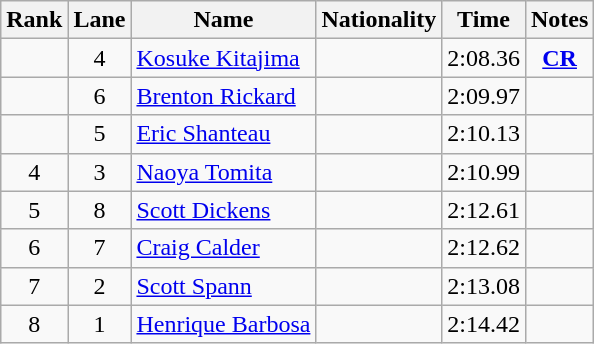<table class="wikitable sortable" style="text-align:center">
<tr>
<th>Rank</th>
<th>Lane</th>
<th>Name</th>
<th>Nationality</th>
<th>Time</th>
<th>Notes</th>
</tr>
<tr>
<td></td>
<td>4</td>
<td align=left><a href='#'>Kosuke Kitajima</a></td>
<td align=left></td>
<td>2:08.36</td>
<td><strong><a href='#'>CR</a></strong></td>
</tr>
<tr>
<td></td>
<td>6</td>
<td align=left><a href='#'>Brenton Rickard</a></td>
<td align=left></td>
<td>2:09.97</td>
<td></td>
</tr>
<tr>
<td></td>
<td>5</td>
<td align=left><a href='#'>Eric Shanteau</a></td>
<td align=left></td>
<td>2:10.13</td>
<td></td>
</tr>
<tr>
<td>4</td>
<td>3</td>
<td align=left><a href='#'>Naoya Tomita</a></td>
<td align=left></td>
<td>2:10.99</td>
<td></td>
</tr>
<tr>
<td>5</td>
<td>8</td>
<td align=left><a href='#'>Scott Dickens</a></td>
<td align=left></td>
<td>2:12.61</td>
<td></td>
</tr>
<tr>
<td>6</td>
<td>7</td>
<td align=left><a href='#'>Craig Calder</a></td>
<td align=left></td>
<td>2:12.62</td>
<td></td>
</tr>
<tr>
<td>7</td>
<td>2</td>
<td align=left><a href='#'>Scott Spann</a></td>
<td align=left></td>
<td>2:13.08</td>
<td></td>
</tr>
<tr>
<td>8</td>
<td>1</td>
<td align=left><a href='#'>Henrique Barbosa</a></td>
<td align=left></td>
<td>2:14.42</td>
<td></td>
</tr>
</table>
